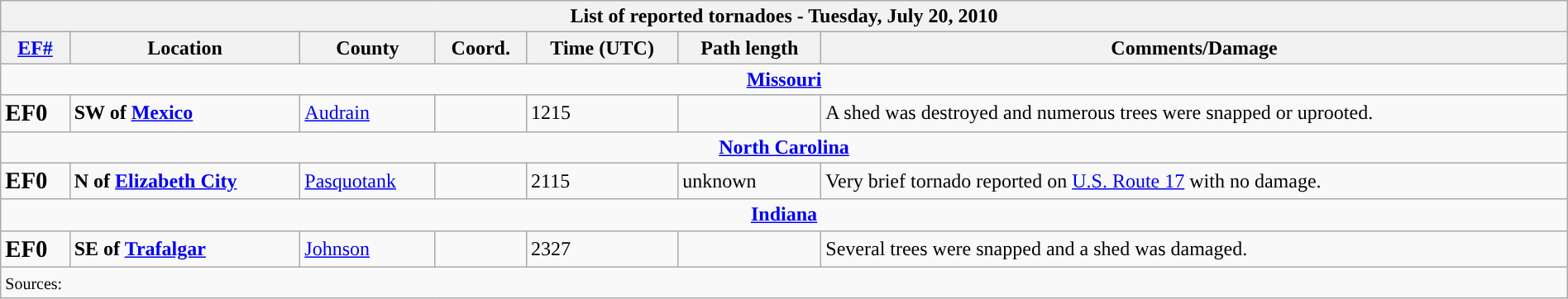<table class="wikitable collapsible" style="width:100%;">
<tr>
<th colspan="7">List of reported tornadoes - Tuesday, July 20, 2010</th>
</tr>
<tr>
<th><a href='#'>EF#</a></th>
<th>Location</th>
<th>County</th>
<th>Coord.</th>
<th>Time (UTC)</th>
<th>Path length</th>
<th>Comments/Damage</th>
</tr>
<tr>
<td colspan="7" style="text-align:center;"><strong><a href='#'>Missouri</a></strong></td>
</tr>
<tr>
<td><big><strong>EF0</strong></big></td>
<td><strong>SW of <a href='#'>Mexico</a></strong></td>
<td><a href='#'>Audrain</a></td>
<td></td>
<td>1215</td>
<td></td>
<td>A shed was destroyed and numerous trees were snapped or uprooted.</td>
</tr>
<tr>
<td colspan="7" style="text-align:center;"><strong><a href='#'>North Carolina</a></strong></td>
</tr>
<tr>
<td><big><strong>EF0</strong></big></td>
<td><strong>N of <a href='#'>Elizabeth City</a></strong></td>
<td><a href='#'>Pasquotank</a></td>
<td></td>
<td>2115</td>
<td>unknown</td>
<td>Very brief tornado reported on <a href='#'>U.S. Route 17</a> with no damage.</td>
</tr>
<tr>
<td colspan="7" style="text-align:center;"><strong><a href='#'>Indiana</a></strong></td>
</tr>
<tr>
<td><big><strong>EF0</strong></big></td>
<td><strong>SE of <a href='#'>Trafalgar</a></strong></td>
<td><a href='#'>Johnson</a></td>
<td></td>
<td>2327</td>
<td></td>
<td>Several trees were snapped and a shed was damaged.</td>
</tr>
<tr>
<td colspan="7"><small>Sources: </small></td>
</tr>
</table>
